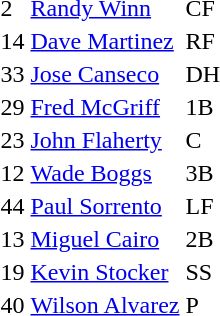<table>
<tr>
<td>2</td>
<td><a href='#'>Randy Winn</a></td>
<td>CF</td>
</tr>
<tr>
<td>14</td>
<td><a href='#'>Dave Martinez</a></td>
<td>RF</td>
</tr>
<tr>
<td>33</td>
<td><a href='#'>Jose Canseco</a></td>
<td>DH</td>
</tr>
<tr>
<td>29</td>
<td><a href='#'>Fred McGriff</a></td>
<td>1B</td>
</tr>
<tr>
<td>23</td>
<td><a href='#'>John Flaherty</a></td>
<td>C</td>
</tr>
<tr>
<td>12</td>
<td><a href='#'>Wade Boggs</a></td>
<td>3B</td>
</tr>
<tr>
<td>44</td>
<td><a href='#'>Paul Sorrento</a></td>
<td>LF</td>
</tr>
<tr>
<td>13</td>
<td><a href='#'>Miguel Cairo</a></td>
<td>2B</td>
</tr>
<tr>
<td>19</td>
<td><a href='#'>Kevin Stocker</a></td>
<td>SS</td>
</tr>
<tr>
<td>40</td>
<td><a href='#'>Wilson Alvarez</a></td>
<td>P</td>
</tr>
</table>
